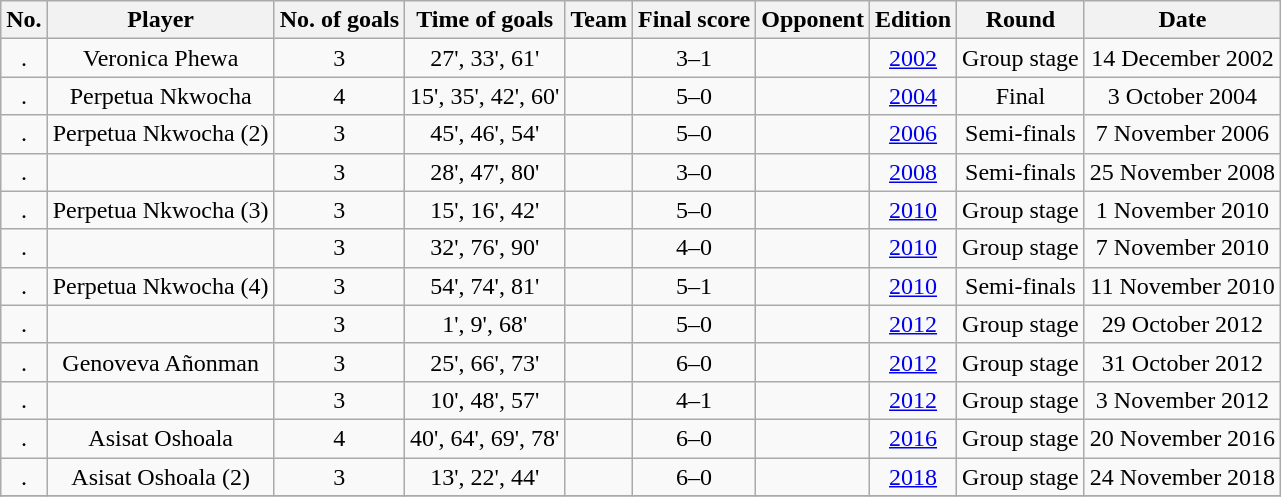<table class="wikitable" style="text-align: center;">
<tr>
<th>No.</th>
<th>Player</th>
<th>No. of goals</th>
<th>Time of goals</th>
<th>Team</th>
<th>Final score</th>
<th>Opponent</th>
<th>Edition</th>
<th>Round</th>
<th>Date</th>
</tr>
<tr>
<td>.</td>
<td>Veronica Phewa</td>
<td>3</td>
<td>27', 33', 61'</td>
<td></td>
<td>3–1</td>
<td></td>
<td><a href='#'>2002</a></td>
<td>Group stage</td>
<td>14 December 2002</td>
</tr>
<tr>
<td>.</td>
<td>Perpetua Nkwocha</td>
<td>4</td>
<td>15', 35', 42', 60'</td>
<td></td>
<td>5–0</td>
<td></td>
<td><a href='#'>2004</a></td>
<td>Final</td>
<td>3 October 2004</td>
</tr>
<tr>
<td>.</td>
<td>Perpetua Nkwocha (2)</td>
<td>3</td>
<td>45', 46', 54'</td>
<td></td>
<td>5–0</td>
<td></td>
<td><a href='#'>2006</a></td>
<td>Semi-finals</td>
<td>7 November 2006</td>
</tr>
<tr>
<td>.</td>
<td></td>
<td>3</td>
<td>28', 47', 80'</td>
<td></td>
<td>3–0</td>
<td></td>
<td><a href='#'>2008</a></td>
<td>Semi-finals</td>
<td>25 November 2008</td>
</tr>
<tr>
<td>.</td>
<td>Perpetua Nkwocha (3)</td>
<td>3</td>
<td>15', 16', 42'</td>
<td></td>
<td>5–0</td>
<td></td>
<td><a href='#'>2010</a></td>
<td>Group stage</td>
<td>1 November 2010</td>
</tr>
<tr>
<td>.</td>
<td></td>
<td>3</td>
<td>32', 76', 90'</td>
<td></td>
<td>4–0</td>
<td></td>
<td><a href='#'>2010</a></td>
<td>Group stage</td>
<td>7 November 2010</td>
</tr>
<tr>
<td>.</td>
<td>Perpetua Nkwocha (4)</td>
<td>3</td>
<td>54', 74', 81'</td>
<td></td>
<td>5–1</td>
<td></td>
<td><a href='#'>2010</a></td>
<td>Semi-finals</td>
<td>11 November 2010</td>
</tr>
<tr>
<td>.</td>
<td></td>
<td>3</td>
<td>1', 9', 68'</td>
<td></td>
<td>5–0</td>
<td></td>
<td><a href='#'>2012</a></td>
<td>Group stage</td>
<td>29 October 2012</td>
</tr>
<tr>
<td>.</td>
<td>Genoveva Añonman</td>
<td>3</td>
<td>25', 66', 73'</td>
<td></td>
<td>6–0</td>
<td></td>
<td><a href='#'>2012</a></td>
<td>Group stage</td>
<td>31 October 2012</td>
</tr>
<tr>
<td>.</td>
<td></td>
<td>3</td>
<td>10', 48', 57'</td>
<td></td>
<td>4–1</td>
<td></td>
<td><a href='#'>2012</a></td>
<td>Group stage</td>
<td>3 November 2012</td>
</tr>
<tr>
<td>.</td>
<td>Asisat Oshoala</td>
<td>4</td>
<td>40', 64', 69', 78'</td>
<td></td>
<td>6–0</td>
<td></td>
<td><a href='#'>2016</a></td>
<td>Group stage</td>
<td>20 November 2016</td>
</tr>
<tr>
<td>.</td>
<td>Asisat Oshoala (2)</td>
<td>3</td>
<td>13', 22', 44'</td>
<td></td>
<td>6–0</td>
<td></td>
<td><a href='#'>2018</a></td>
<td>Group stage</td>
<td>24 November 2018</td>
</tr>
<tr>
</tr>
</table>
